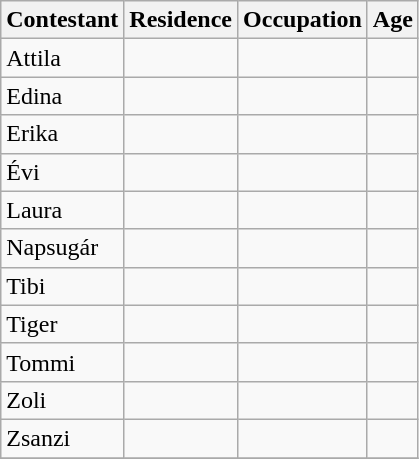<table class=wikitable>
<tr>
<th>Contestant</th>
<th>Residence</th>
<th>Occupation</th>
<th>Age</th>
</tr>
<tr>
<td>Attila</td>
<td></td>
<td></td>
<td></td>
</tr>
<tr>
<td>Edina</td>
<td></td>
<td></td>
<td></td>
</tr>
<tr>
<td>Erika</td>
<td></td>
<td></td>
<td></td>
</tr>
<tr>
<td>Évi</td>
<td></td>
<td></td>
<td></td>
</tr>
<tr>
<td>Laura</td>
<td></td>
<td></td>
<td></td>
</tr>
<tr>
<td>Napsugár</td>
<td></td>
<td></td>
<td></td>
</tr>
<tr>
<td>Tibi</td>
<td></td>
<td></td>
<td></td>
</tr>
<tr>
<td>Tiger</td>
<td></td>
<td></td>
<td></td>
</tr>
<tr>
<td>Tommi</td>
<td></td>
<td></td>
<td></td>
</tr>
<tr>
<td>Zoli</td>
<td></td>
<td></td>
<td></td>
</tr>
<tr>
<td>Zsanzi</td>
<td></td>
<td></td>
<td></td>
</tr>
<tr>
</tr>
</table>
